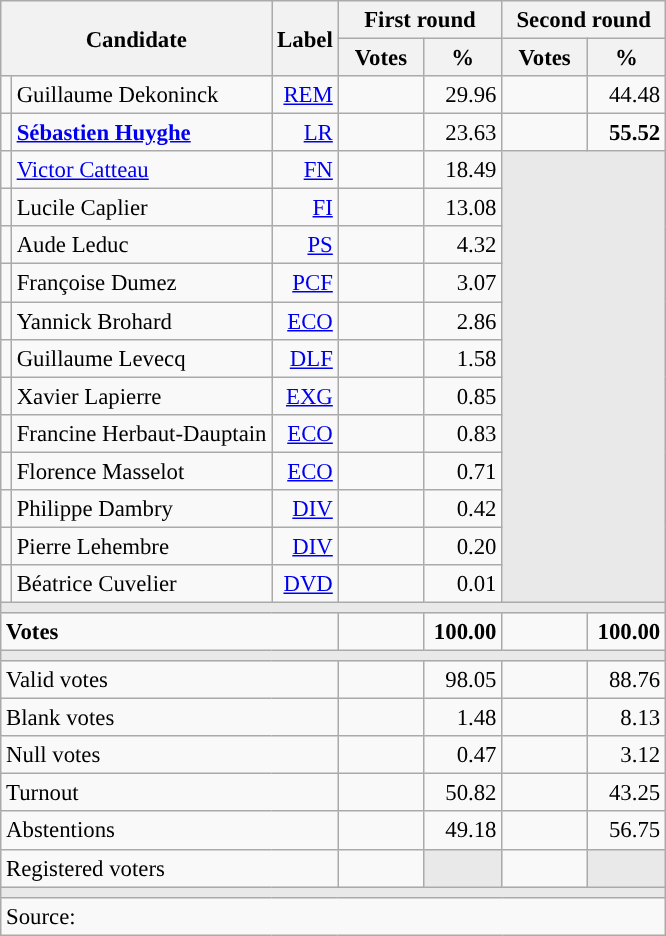<table class="wikitable" style="text-align:right;font-size:95%;">
<tr>
<th rowspan="2" colspan="2">Candidate</th>
<th rowspan="2">Label</th>
<th colspan="2">First round</th>
<th colspan="2">Second round</th>
</tr>
<tr>
<th style="width:50px;">Votes</th>
<th style="width:45px;">%</th>
<th style="width:50px;">Votes</th>
<th style="width:45px;">%</th>
</tr>
<tr>
<td style="color:inherit;background:"></td>
<td style="text-align:left;">Guillaume Dekoninck</td>
<td><a href='#'>REM</a></td>
<td></td>
<td>29.96</td>
<td></td>
<td>44.48</td>
</tr>
<tr>
<td style="color:inherit;background:"></td>
<td style="text-align:left;"><strong><a href='#'>Sébastien Huyghe</a></strong></td>
<td><a href='#'>LR</a></td>
<td></td>
<td>23.63</td>
<td><strong></strong></td>
<td><strong>55.52</strong></td>
</tr>
<tr>
<td style="color:inherit;background:"></td>
<td style="text-align:left;"><a href='#'>Victor Catteau</a></td>
<td><a href='#'>FN</a></td>
<td></td>
<td>18.49</td>
<td colspan="2" rowspan="12" style="background:#E9E9E9;"></td>
</tr>
<tr>
<td style="color:inherit;background:"></td>
<td style="text-align:left;">Lucile Caplier</td>
<td><a href='#'>FI</a></td>
<td></td>
<td>13.08</td>
</tr>
<tr>
<td style="color:inherit;background:"></td>
<td style="text-align:left;">Aude Leduc</td>
<td><a href='#'>PS</a></td>
<td></td>
<td>4.32</td>
</tr>
<tr>
<td style="color:inherit;background:"></td>
<td style="text-align:left;">Françoise Dumez</td>
<td><a href='#'>PCF</a></td>
<td></td>
<td>3.07</td>
</tr>
<tr>
<td style="color:inherit;background:"></td>
<td style="text-align:left;">Yannick Brohard</td>
<td><a href='#'>ECO</a></td>
<td></td>
<td>2.86</td>
</tr>
<tr>
<td style="color:inherit;background:"></td>
<td style="text-align:left;">Guillaume Levecq</td>
<td><a href='#'>DLF</a></td>
<td></td>
<td>1.58</td>
</tr>
<tr>
<td style="color:inherit;background:"></td>
<td style="text-align:left;">Xavier Lapierre</td>
<td><a href='#'>EXG</a></td>
<td></td>
<td>0.85</td>
</tr>
<tr>
<td style="color:inherit;background:"></td>
<td style="text-align:left;">Francine Herbaut-Dauptain</td>
<td><a href='#'>ECO</a></td>
<td></td>
<td>0.83</td>
</tr>
<tr>
<td style="color:inherit;background:"></td>
<td style="text-align:left;">Florence Masselot</td>
<td><a href='#'>ECO</a></td>
<td></td>
<td>0.71</td>
</tr>
<tr>
<td style="color:inherit;background:"></td>
<td style="text-align:left;">Philippe Dambry</td>
<td><a href='#'>DIV</a></td>
<td></td>
<td>0.42</td>
</tr>
<tr>
<td style="color:inherit;background:"></td>
<td style="text-align:left;">Pierre Lehembre</td>
<td><a href='#'>DIV</a></td>
<td></td>
<td>0.20</td>
</tr>
<tr>
<td style="color:inherit;background:"></td>
<td style="text-align:left;">Béatrice Cuvelier</td>
<td><a href='#'>DVD</a></td>
<td></td>
<td>0.01</td>
</tr>
<tr>
<td colspan="7" style="background:#E9E9E9;"></td>
</tr>
<tr style="font-weight:bold;">
<td colspan="3" style="text-align:left;">Votes</td>
<td></td>
<td>100.00</td>
<td></td>
<td>100.00</td>
</tr>
<tr>
<td colspan="7" style="background:#E9E9E9;"></td>
</tr>
<tr>
<td colspan="3" style="text-align:left;">Valid votes</td>
<td></td>
<td>98.05</td>
<td></td>
<td>88.76</td>
</tr>
<tr>
<td colspan="3" style="text-align:left;">Blank votes</td>
<td></td>
<td>1.48</td>
<td></td>
<td>8.13</td>
</tr>
<tr>
<td colspan="3" style="text-align:left;">Null votes</td>
<td></td>
<td>0.47</td>
<td></td>
<td>3.12</td>
</tr>
<tr>
<td colspan="3" style="text-align:left;">Turnout</td>
<td></td>
<td>50.82</td>
<td></td>
<td>43.25</td>
</tr>
<tr>
<td colspan="3" style="text-align:left;">Abstentions</td>
<td></td>
<td>49.18</td>
<td></td>
<td>56.75</td>
</tr>
<tr>
<td colspan="3" style="text-align:left;">Registered voters</td>
<td></td>
<td style="background:#E9E9E9;"></td>
<td></td>
<td style="background:#E9E9E9;"></td>
</tr>
<tr>
<td colspan="7" style="background:#E9E9E9;"></td>
</tr>
<tr>
<td colspan="7" style="text-align:left;">Source: </td>
</tr>
</table>
